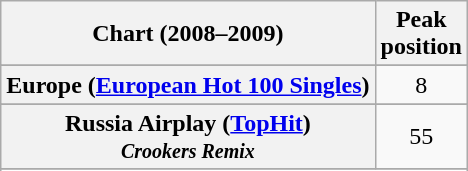<table class="wikitable sortable plainrowheaders">
<tr>
<th>Chart (2008–2009)</th>
<th>Peak<br>position</th>
</tr>
<tr>
</tr>
<tr>
</tr>
<tr>
</tr>
<tr>
</tr>
<tr>
</tr>
<tr>
</tr>
<tr>
</tr>
<tr>
</tr>
<tr>
<th scope="row">Europe (<a href='#'>European Hot 100 Singles</a>)</th>
<td style="text-align:center;">8</td>
</tr>
<tr>
</tr>
<tr>
</tr>
<tr>
</tr>
<tr>
</tr>
<tr>
</tr>
<tr>
</tr>
<tr>
</tr>
<tr>
</tr>
<tr>
</tr>
<tr>
<th scope="row">Russia Airplay (<a href='#'>TopHit</a>)<br><small><em>Crookers Remix</em></small></th>
<td style="text-align:center;">55</td>
</tr>
<tr>
</tr>
<tr>
</tr>
<tr>
</tr>
<tr>
</tr>
<tr>
</tr>
<tr>
</tr>
<tr>
</tr>
<tr>
</tr>
<tr>
</tr>
<tr>
</tr>
<tr>
</tr>
</table>
